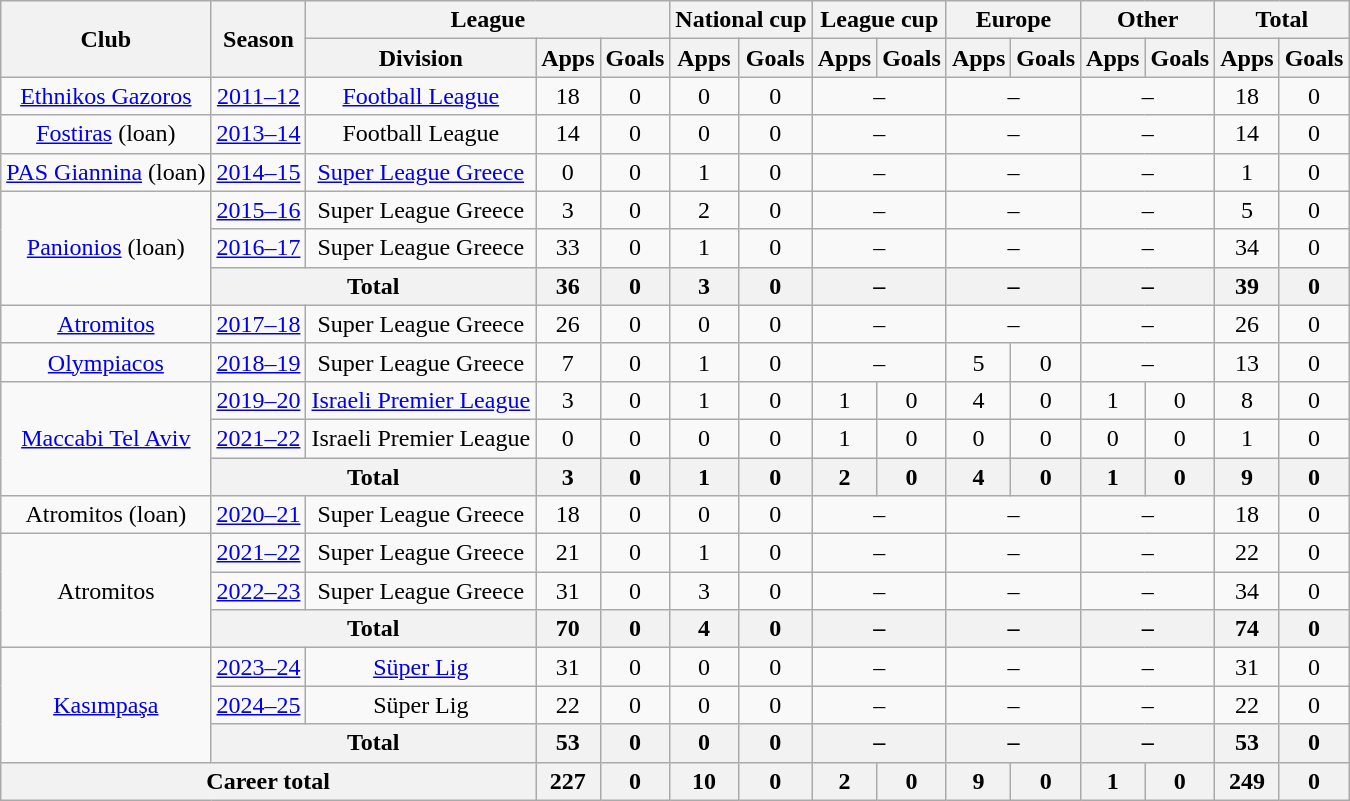<table class="wikitable" style="font-size:100%; text-align: center">
<tr>
<th rowspan=2>Club</th>
<th rowspan=2>Season</th>
<th colspan=3>League</th>
<th colspan=2>National cup</th>
<th colspan=2>League cup</th>
<th colspan=2>Europe</th>
<th colspan=2>Other</th>
<th colspan=2>Total</th>
</tr>
<tr>
<th>Division</th>
<th>Apps</th>
<th>Goals</th>
<th>Apps</th>
<th>Goals</th>
<th>Apps</th>
<th>Goals</th>
<th>Apps</th>
<th>Goals</th>
<th>Apps</th>
<th>Goals</th>
<th>Apps</th>
<th>Goals</th>
</tr>
<tr>
<td><a href='#'>Ethnikos Gazoros</a></td>
<td><a href='#'>2011–12</a></td>
<td><a href='#'>Football League</a></td>
<td>18</td>
<td>0</td>
<td>0</td>
<td>0</td>
<td colspan="2">–</td>
<td colspan="2">–</td>
<td colspan="2">–</td>
<td>18</td>
<td>0</td>
</tr>
<tr>
<td><a href='#'>Fostiras</a> (loan)</td>
<td><a href='#'>2013–14</a></td>
<td>Football League</td>
<td>14</td>
<td>0</td>
<td>0</td>
<td>0</td>
<td colspan="2">–</td>
<td colspan="2">–</td>
<td colspan="2">–</td>
<td>14</td>
<td>0</td>
</tr>
<tr>
<td><a href='#'>PAS Giannina</a> (loan)</td>
<td><a href='#'>2014–15</a></td>
<td><a href='#'>Super League Greece</a></td>
<td>0</td>
<td>0</td>
<td>1</td>
<td>0</td>
<td colspan="2">–</td>
<td colspan="2">–</td>
<td colspan="2">–</td>
<td>1</td>
<td>0</td>
</tr>
<tr>
<td rowspan="3"><a href='#'>Panionios</a> (loan)</td>
<td><a href='#'>2015–16</a></td>
<td>Super League Greece</td>
<td>3</td>
<td>0</td>
<td>2</td>
<td>0</td>
<td colspan="2">–</td>
<td colspan="2">–</td>
<td colspan="2">–</td>
<td>5</td>
<td>0</td>
</tr>
<tr>
<td><a href='#'>2016–17</a></td>
<td>Super League Greece</td>
<td>33</td>
<td>0</td>
<td>1</td>
<td>0</td>
<td colspan="2">–</td>
<td colspan="2">–</td>
<td colspan="2">–</td>
<td>34</td>
<td>0</td>
</tr>
<tr>
<th colspan="2">Total</th>
<th>36</th>
<th>0</th>
<th>3</th>
<th>0</th>
<th colspan="2">–</th>
<th colspan="2">–</th>
<th colspan="2">–</th>
<th>39</th>
<th>0</th>
</tr>
<tr>
<td><a href='#'>Atromitos</a></td>
<td><a href='#'>2017–18</a></td>
<td>Super League Greece</td>
<td>26</td>
<td>0</td>
<td>0</td>
<td>0</td>
<td colspan="2">–</td>
<td colspan="2">–</td>
<td colspan="2">–</td>
<td>26</td>
<td>0</td>
</tr>
<tr>
<td><a href='#'>Olympiacos</a></td>
<td><a href='#'>2018–19</a></td>
<td>Super League Greece</td>
<td>7</td>
<td>0</td>
<td>1</td>
<td>0</td>
<td colspan="2">–</td>
<td>5</td>
<td>0</td>
<td colspan="2">–</td>
<td>13</td>
<td>0</td>
</tr>
<tr>
<td rowspan="3"><a href='#'>Maccabi Tel Aviv</a></td>
<td><a href='#'>2019–20</a></td>
<td><a href='#'>Israeli Premier League</a></td>
<td>3</td>
<td>0</td>
<td>1</td>
<td>0</td>
<td>1</td>
<td>0</td>
<td>4</td>
<td>0</td>
<td>1</td>
<td>0</td>
<td>8</td>
<td>0</td>
</tr>
<tr>
<td><a href='#'>2021–22</a></td>
<td>Israeli Premier League</td>
<td>0</td>
<td>0</td>
<td>0</td>
<td>0</td>
<td>1</td>
<td>0</td>
<td>0</td>
<td>0</td>
<td>0</td>
<td>0</td>
<td>1</td>
<td>0</td>
</tr>
<tr>
<th colspan="2">Total</th>
<th>3</th>
<th>0</th>
<th>1</th>
<th>0</th>
<th>2</th>
<th>0</th>
<th>4</th>
<th>0</th>
<th>1</th>
<th>0</th>
<th>9</th>
<th>0</th>
</tr>
<tr>
<td>Atromitos (loan)</td>
<td><a href='#'>2020–21</a></td>
<td>Super League Greece</td>
<td>18</td>
<td>0</td>
<td>0</td>
<td>0</td>
<td colspan="2">–</td>
<td colspan="2">–</td>
<td colspan="2">–</td>
<td>18</td>
<td>0</td>
</tr>
<tr>
<td rowspan="3">Atromitos</td>
<td><a href='#'>2021–22</a></td>
<td>Super League Greece</td>
<td>21</td>
<td>0</td>
<td>1</td>
<td>0</td>
<td colspan="2">–</td>
<td colspan="2">–</td>
<td colspan="2">–</td>
<td>22</td>
<td>0</td>
</tr>
<tr>
<td><a href='#'>2022–23</a></td>
<td>Super League Greece</td>
<td>31</td>
<td>0</td>
<td>3</td>
<td>0</td>
<td colspan="2">–</td>
<td colspan="2">–</td>
<td colspan="2">–</td>
<td>34</td>
<td>0</td>
</tr>
<tr>
<th colspan="2">Total</th>
<th>70</th>
<th>0</th>
<th>4</th>
<th>0</th>
<th colspan="2">–</th>
<th colspan="2">–</th>
<th colspan="2">–</th>
<th>74</th>
<th>0</th>
</tr>
<tr>
<td rowspan="3"><a href='#'>Kasımpaşa</a></td>
<td><a href='#'>2023–24</a></td>
<td><a href='#'>Süper Lig</a></td>
<td>31</td>
<td>0</td>
<td>0</td>
<td>0</td>
<td colspan="2">–</td>
<td colspan="2">–</td>
<td colspan="2">–</td>
<td>31</td>
<td>0</td>
</tr>
<tr>
<td><a href='#'>2024–25</a></td>
<td>Süper Lig</td>
<td>22</td>
<td>0</td>
<td>0</td>
<td>0</td>
<td colspan="2">–</td>
<td colspan="2">–</td>
<td colspan="2">–</td>
<td>22</td>
<td>0</td>
</tr>
<tr>
<th colspan="2">Total</th>
<th>53</th>
<th>0</th>
<th>0</th>
<th>0</th>
<th colspan="2">–</th>
<th colspan="2">–</th>
<th colspan="2">–</th>
<th>53</th>
<th>0</th>
</tr>
<tr>
<th colspan="3">Career total</th>
<th>227</th>
<th>0</th>
<th>10</th>
<th>0</th>
<th>2</th>
<th>0</th>
<th>9</th>
<th>0</th>
<th>1</th>
<th>0</th>
<th>249</th>
<th>0</th>
</tr>
</table>
